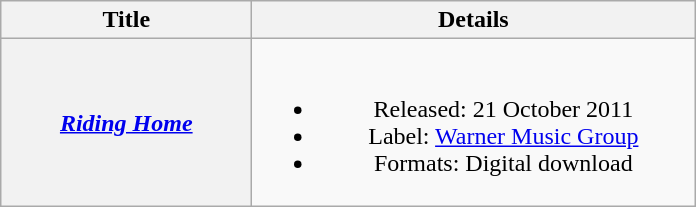<table class="wikitable plainrowheaders" style="text-align:center;">
<tr>
<th scope="col" style="width:10em;">Title</th>
<th scope="col" style="width:18em;">Details</th>
</tr>
<tr>
<th scope="row"><em><a href='#'>Riding Home</a></em></th>
<td><br><ul><li>Released: 21 October 2011</li><li>Label: <a href='#'>Warner Music Group</a></li><li>Formats: Digital download</li></ul></td>
</tr>
</table>
